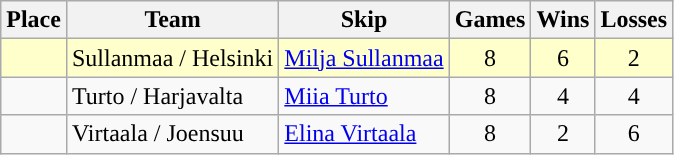<table class="wikitable" style="text-align:center;">
<tr>
<th>Place</th>
<th>Team</th>
<th>Skip</th>
<th>Games</th>
<th>Wins</th>
<th>Losses</th>
</tr>
<tr bgcolor=#ffc>
<td></td>
<td align=left>Sullanmaa / Helsinki</td>
<td align=left><a href='#'>Milja Sullanmaa</a></td>
<td>8</td>
<td>6</td>
<td>2</td>
</tr>
<tr>
<td></td>
<td align=left>Turto / Harjavalta</td>
<td align=left><a href='#'>Miia Turto</a></td>
<td>8</td>
<td>4</td>
<td>4</td>
</tr>
<tr>
<td></td>
<td align=left>Virtaala / Joensuu</td>
<td align=left><a href='#'>Elina Virtaala</a></td>
<td>8</td>
<td>2</td>
<td>6</td>
</tr>
</table>
